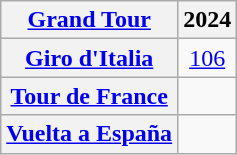<table class="wikitable plainrowheaders">
<tr>
<th scope="col"><a href='#'>Grand Tour</a></th>
<th>2024</th>
</tr>
<tr style="text-align:center;">
<th scope="row"> <a href='#'>Giro d'Italia</a></th>
<td><a href='#'>106</a></td>
</tr>
<tr style="text-align:center;">
<th scope="row"> <a href='#'>Tour de France</a></th>
<td></td>
</tr>
<tr style="text-align:center;">
<th scope="row"> <a href='#'>Vuelta a España</a></th>
<td></td>
</tr>
</table>
